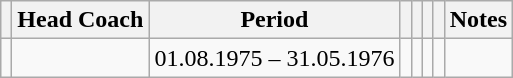<table class="wikitable" style="text-align: left;">
<tr>
<th></th>
<th>Head Coach</th>
<th>Period</th>
<th></th>
<th></th>
<th></th>
<th></th>
<th>Notes</th>
</tr>
<tr>
<td></td>
<td></td>
<td>01.08.1975 – 31.05.1976</td>
<td align="center"></td>
<td align="center"></td>
<td align="center"></td>
<td align="center"></td>
<td></td>
</tr>
</table>
